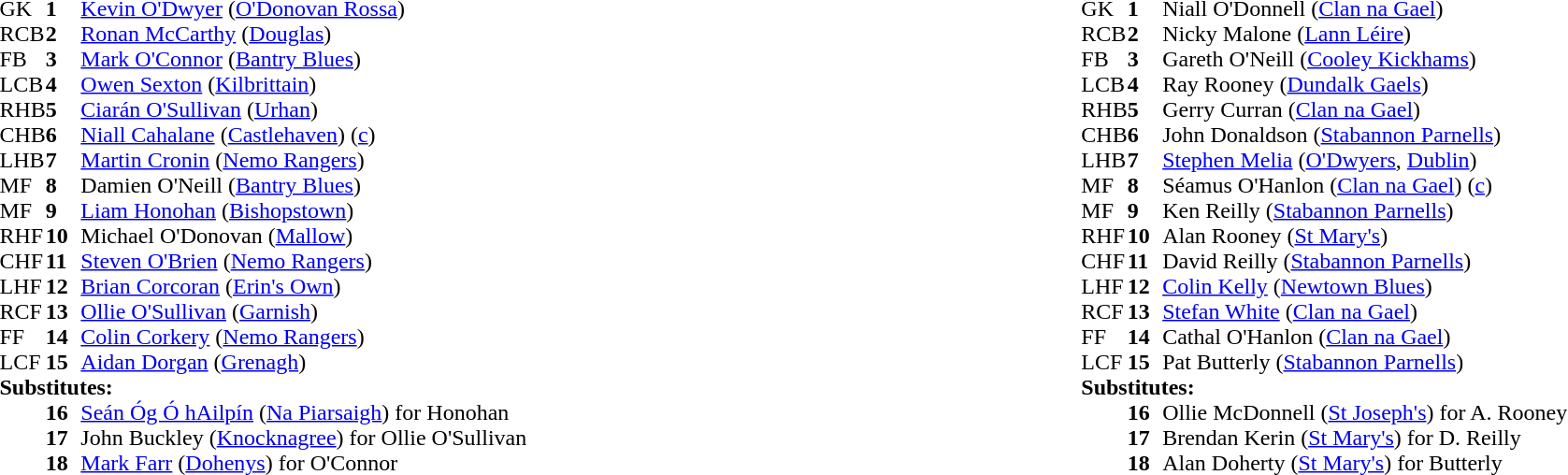<table style="width:100%;">
<tr>
<td style="vertical-align:top; width:50%"><br><table cellspacing="0" cellpadding="0">
<tr>
<th width="25"></th>
<th width="25"></th>
</tr>
<tr>
<td>GK</td>
<td><strong>1</strong></td>
<td><a href='#'>Kevin O'Dwyer</a> (<a href='#'>O'Donovan Rossa</a>)</td>
</tr>
<tr>
<td>RCB</td>
<td><strong>2</strong></td>
<td><a href='#'>Ronan McCarthy</a> (<a href='#'>Douglas</a>)</td>
</tr>
<tr>
<td>FB</td>
<td><strong>3</strong></td>
<td><a href='#'>Mark O'Connor</a> (<a href='#'>Bantry Blues</a>)</td>
</tr>
<tr>
<td>LCB</td>
<td><strong>4</strong></td>
<td><a href='#'>Owen Sexton</a> (<a href='#'>Kilbrittain</a>)</td>
</tr>
<tr>
<td>RHB</td>
<td><strong>5</strong></td>
<td><a href='#'>Ciarán O'Sullivan</a> (<a href='#'>Urhan</a>)</td>
</tr>
<tr>
<td>CHB</td>
<td><strong>6</strong></td>
<td><a href='#'>Niall Cahalane</a> (<a href='#'>Castlehaven</a>) (<a href='#'>c</a>)</td>
</tr>
<tr>
<td>LHB</td>
<td><strong>7</strong></td>
<td><a href='#'>Martin Cronin</a> (<a href='#'>Nemo Rangers</a>)</td>
</tr>
<tr>
<td>MF</td>
<td><strong>8</strong></td>
<td>Damien O'Neill (<a href='#'>Bantry Blues</a>)</td>
</tr>
<tr>
<td>MF</td>
<td><strong>9</strong></td>
<td><a href='#'>Liam Honohan</a> (<a href='#'>Bishopstown</a>)</td>
</tr>
<tr>
<td>RHF</td>
<td><strong>10</strong></td>
<td>Michael O'Donovan (<a href='#'>Mallow</a>)</td>
</tr>
<tr>
<td>CHF</td>
<td><strong>11</strong></td>
<td><a href='#'>Steven O'Brien</a> (<a href='#'>Nemo Rangers</a>)</td>
</tr>
<tr>
<td>LHF</td>
<td><strong>12</strong></td>
<td><a href='#'>Brian Corcoran</a> (<a href='#'>Erin's Own</a>)</td>
</tr>
<tr>
<td>RCF</td>
<td><strong>13</strong></td>
<td><a href='#'>Ollie O'Sullivan</a> (<a href='#'>Garnish</a>)</td>
</tr>
<tr>
<td>FF</td>
<td><strong>14</strong></td>
<td><a href='#'>Colin Corkery</a> (<a href='#'>Nemo Rangers</a>)</td>
</tr>
<tr>
<td>LCF</td>
<td><strong>15</strong></td>
<td><a href='#'>Aidan Dorgan</a> (<a href='#'>Grenagh</a>)</td>
</tr>
<tr>
<td colspan=3><strong>Substitutes:</strong></td>
</tr>
<tr>
<td></td>
<td><strong>16</strong></td>
<td><a href='#'>Seán Óg Ó hAilpín</a> (<a href='#'>Na Piarsaigh</a>) for Honohan</td>
</tr>
<tr>
<td></td>
<td><strong>17</strong></td>
<td>John Buckley (<a href='#'>Knocknagree</a>) for Ollie O'Sullivan</td>
</tr>
<tr>
<td></td>
<td><strong>18</strong></td>
<td><a href='#'>Mark Farr</a> (<a href='#'>Dohenys</a>) for O'Connor</td>
</tr>
</table>
</td>
<td style="vertical-align:top; width:50%"><br><table cellspacing="0" cellpadding="0" style="margin:auto">
<tr>
<th width="25"></th>
<th width="25"></th>
</tr>
<tr>
<td>GK</td>
<td><strong>1</strong></td>
<td>Niall O'Donnell (<a href='#'>Clan na Gael</a>)</td>
</tr>
<tr>
<td>RCB</td>
<td><strong>2</strong></td>
<td>Nicky Malone (<a href='#'>Lann Léire</a>)</td>
</tr>
<tr>
<td>FB</td>
<td><strong>3</strong></td>
<td>Gareth O'Neill (<a href='#'>Cooley Kickhams</a>)</td>
</tr>
<tr>
<td>LCB</td>
<td><strong>4</strong></td>
<td>Ray Rooney (<a href='#'>Dundalk Gaels</a>)</td>
</tr>
<tr>
<td>RHB</td>
<td><strong>5</strong></td>
<td>Gerry Curran (<a href='#'>Clan na Gael</a>)</td>
</tr>
<tr>
<td>CHB</td>
<td><strong>6</strong></td>
<td>John Donaldson (<a href='#'>Stabannon Parnells</a>)</td>
</tr>
<tr>
<td>LHB</td>
<td><strong>7</strong></td>
<td><a href='#'>Stephen Melia</a> (<a href='#'>O'Dwyers</a>, <a href='#'>Dublin</a>)</td>
</tr>
<tr>
<td>MF</td>
<td><strong>8</strong></td>
<td>Séamus O'Hanlon (<a href='#'>Clan na Gael</a>) (<a href='#'>c</a>)</td>
</tr>
<tr>
<td>MF</td>
<td><strong>9</strong></td>
<td>Ken Reilly (<a href='#'>Stabannon Parnells</a>)</td>
</tr>
<tr>
<td>RHF</td>
<td><strong>10</strong></td>
<td>Alan Rooney (<a href='#'>St Mary's</a>)</td>
</tr>
<tr>
<td>CHF</td>
<td><strong>11</strong></td>
<td>David Reilly (<a href='#'>Stabannon Parnells</a>)</td>
</tr>
<tr>
<td>LHF</td>
<td><strong>12</strong></td>
<td><a href='#'>Colin Kelly</a> (<a href='#'>Newtown Blues</a>)</td>
</tr>
<tr>
<td>RCF</td>
<td><strong>13</strong></td>
<td><a href='#'>Stefan White</a> (<a href='#'>Clan na Gael</a>)</td>
</tr>
<tr>
<td>FF</td>
<td><strong>14</strong></td>
<td>Cathal O'Hanlon (<a href='#'>Clan na Gael</a>)</td>
</tr>
<tr>
<td>LCF</td>
<td><strong>15</strong></td>
<td>Pat Butterly (<a href='#'>Stabannon Parnells</a>)</td>
</tr>
<tr>
<td colspan=3><strong>Substitutes:</strong></td>
</tr>
<tr>
<td></td>
<td><strong>16</strong></td>
<td>Ollie McDonnell (<a href='#'>St Joseph's</a>) for A. Rooney</td>
</tr>
<tr>
<td></td>
<td><strong>17</strong></td>
<td>Brendan Kerin (<a href='#'>St Mary's</a>) for D. Reilly</td>
</tr>
<tr>
<td></td>
<td><strong>18</strong></td>
<td>Alan Doherty (<a href='#'>St Mary's</a>) for Butterly</td>
</tr>
</table>
</td>
</tr>
<tr>
</tr>
</table>
